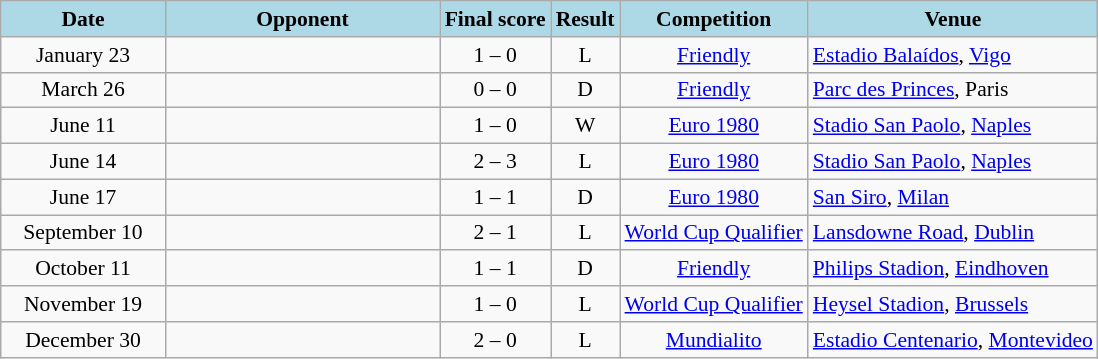<table class="wikitable" style="font-size:90%">
<tr>
<th style="background: lightblue;" width=15%>Date</th>
<th style="background: lightblue;" width=25%>Opponent</th>
<th style="background: lightblue;" align=center>Final score</th>
<th style="background: lightblue;" align=center>Result</th>
<th style="background: lightblue;" align=center>Competition</th>
<th style="background: lightblue;">Venue</th>
</tr>
<tr>
<td align=center>January 23</td>
<td></td>
<td align=center>1 – 0</td>
<td align=center>L</td>
<td align=center><a href='#'>Friendly</a></td>
<td><a href='#'>Estadio Balaídos</a>, <a href='#'>Vigo</a></td>
</tr>
<tr>
<td align=center>March 26</td>
<td></td>
<td align=center>0 – 0</td>
<td align=center>D</td>
<td align=center><a href='#'>Friendly</a></td>
<td><a href='#'>Parc des Princes</a>, Paris</td>
</tr>
<tr>
<td align=center>June 11</td>
<td></td>
<td align=center>1 – 0</td>
<td align=center>W</td>
<td align=center><a href='#'>Euro 1980</a></td>
<td><a href='#'>Stadio San Paolo</a>, <a href='#'>Naples</a></td>
</tr>
<tr>
<td align=center>June 14</td>
<td></td>
<td align=center>2 – 3</td>
<td align=center>L</td>
<td align=center><a href='#'>Euro 1980</a></td>
<td><a href='#'>Stadio San Paolo</a>, <a href='#'>Naples</a></td>
</tr>
<tr>
<td align=center>June 17</td>
<td></td>
<td align=center>1 – 1</td>
<td align=center>D</td>
<td align=center><a href='#'>Euro 1980</a></td>
<td><a href='#'>San Siro</a>, <a href='#'>Milan</a></td>
</tr>
<tr>
<td align=center>September 10</td>
<td></td>
<td align=center>2 – 1</td>
<td align=center>L</td>
<td align=center><a href='#'>World Cup Qualifier</a></td>
<td><a href='#'>Lansdowne Road</a>, <a href='#'>Dublin</a></td>
</tr>
<tr>
<td align=center>October 11</td>
<td></td>
<td align=center>1 – 1</td>
<td align=center>D</td>
<td align=center><a href='#'>Friendly</a></td>
<td><a href='#'>Philips Stadion</a>, <a href='#'>Eindhoven</a></td>
</tr>
<tr>
<td align=center>November 19</td>
<td></td>
<td align=center>1 – 0</td>
<td align=center>L</td>
<td align=center><a href='#'>World Cup Qualifier</a></td>
<td><a href='#'>Heysel Stadion</a>, <a href='#'>Brussels</a></td>
</tr>
<tr>
<td align=center>December 30</td>
<td></td>
<td align=center>2 – 0</td>
<td align=center>L</td>
<td align=center><a href='#'>Mundialito</a></td>
<td><a href='#'>Estadio Centenario</a>, <a href='#'>Montevideo</a></td>
</tr>
</table>
